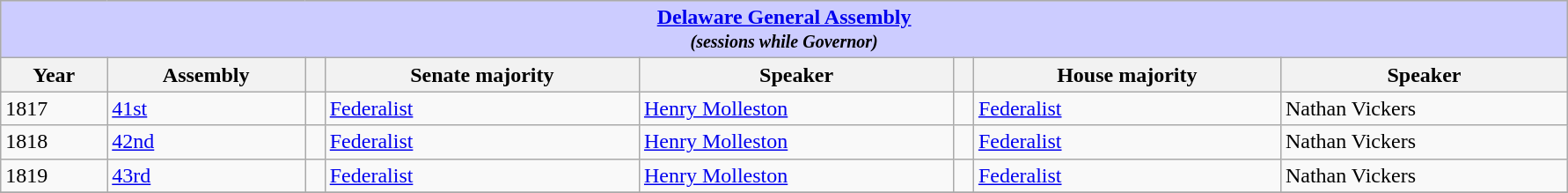<table class=wikitable style="width: 94%" style="text-align: center;" align="center">
<tr bgcolor=#cccccc>
<th colspan=12 style="background: #ccccff;"><strong><a href='#'>Delaware General Assembly</a></strong> <br> <small> <em>(sessions while Governor)</em></small></th>
</tr>
<tr>
<th><strong>Year</strong></th>
<th><strong>Assembly</strong></th>
<th></th>
<th><strong>Senate majority</strong></th>
<th><strong>Speaker</strong></th>
<th></th>
<th><strong>House majority</strong></th>
<th><strong>Speaker</strong></th>
</tr>
<tr>
<td>1817</td>
<td><a href='#'>41st</a></td>
<td></td>
<td><a href='#'>Federalist</a></td>
<td><a href='#'>Henry Molleston</a></td>
<td></td>
<td><a href='#'>Federalist</a></td>
<td>Nathan Vickers</td>
</tr>
<tr>
<td>1818</td>
<td><a href='#'>42nd</a></td>
<td></td>
<td><a href='#'>Federalist</a></td>
<td><a href='#'>Henry Molleston</a></td>
<td></td>
<td><a href='#'>Federalist</a></td>
<td>Nathan Vickers</td>
</tr>
<tr>
<td>1819</td>
<td><a href='#'>43rd</a></td>
<td></td>
<td><a href='#'>Federalist</a></td>
<td><a href='#'>Henry Molleston</a></td>
<td></td>
<td><a href='#'>Federalist</a></td>
<td>Nathan Vickers</td>
</tr>
<tr>
</tr>
</table>
